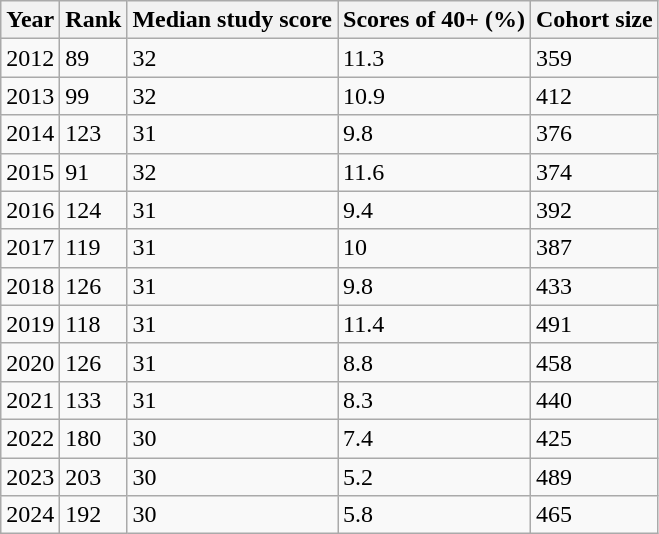<table class="wikitable">
<tr>
<th>Year</th>
<th>Rank</th>
<th>Median study score</th>
<th>Scores of 40+ (%)</th>
<th>Cohort size</th>
</tr>
<tr>
<td>2012</td>
<td>89</td>
<td>32</td>
<td>11.3</td>
<td>359</td>
</tr>
<tr>
<td>2013</td>
<td>99</td>
<td>32</td>
<td>10.9</td>
<td>412</td>
</tr>
<tr>
<td>2014</td>
<td>123</td>
<td>31</td>
<td>9.8</td>
<td>376</td>
</tr>
<tr>
<td>2015</td>
<td>91</td>
<td>32</td>
<td>11.6</td>
<td>374</td>
</tr>
<tr>
<td>2016</td>
<td>124</td>
<td>31</td>
<td>9.4</td>
<td>392</td>
</tr>
<tr>
<td>2017</td>
<td>119</td>
<td>31</td>
<td>10</td>
<td>387</td>
</tr>
<tr>
<td>2018</td>
<td>126</td>
<td>31</td>
<td>9.8</td>
<td>433</td>
</tr>
<tr>
<td>2019</td>
<td>118</td>
<td>31</td>
<td>11.4</td>
<td>491</td>
</tr>
<tr>
<td>2020</td>
<td>126</td>
<td>31</td>
<td>8.8</td>
<td>458</td>
</tr>
<tr>
<td>2021</td>
<td>133</td>
<td>31</td>
<td>8.3</td>
<td>440</td>
</tr>
<tr>
<td>2022</td>
<td>180</td>
<td>30</td>
<td>7.4</td>
<td>425</td>
</tr>
<tr>
<td>2023</td>
<td>203</td>
<td>30</td>
<td>5.2</td>
<td>489</td>
</tr>
<tr>
<td>2024</td>
<td>192</td>
<td>30</td>
<td>5.8</td>
<td>465</td>
</tr>
</table>
